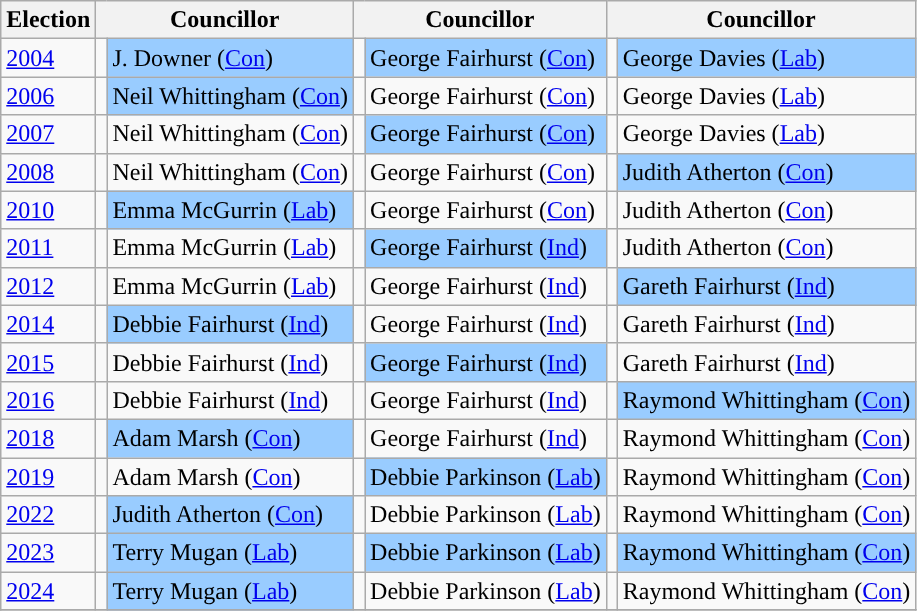<table class="wikitable">
<tr>
<th>Election</th>
<th colspan="2">Councillor</th>
<th colspan="2">Councillor</th>
<th colspan="2">Councillor</th>
</tr>
<tr>
<td><a href='#'>2004</a></td>
<td style="background-color: "></td>
<td bgcolor="#99CCFF">J. Downer (<a href='#'>Con</a>)</td>
<td style="background-color: "></td>
<td bgcolor="#99CCFF">George Fairhurst (<a href='#'>Con</a>)</td>
<td style="background-color: "></td>
<td bgcolor="#99CCFF">George Davies (<a href='#'>Lab</a>)</td>
</tr>
<tr>
<td><a href='#'>2006</a></td>
<td style="background-color: "></td>
<td bgcolor="#99CCFF">Neil Whittingham (<a href='#'>Con</a>)</td>
<td style="background-color: "></td>
<td>George Fairhurst (<a href='#'>Con</a>)</td>
<td style="background-color: "></td>
<td>George Davies (<a href='#'>Lab</a>)</td>
</tr>
<tr>
<td><a href='#'>2007</a></td>
<td style="background-color: "></td>
<td>Neil Whittingham (<a href='#'>Con</a>)</td>
<td style="background-color: "></td>
<td bgcolor="#99CCFF">George Fairhurst (<a href='#'>Con</a>)</td>
<td style="background-color: "></td>
<td>George Davies (<a href='#'>Lab</a>)</td>
</tr>
<tr>
<td><a href='#'>2008</a></td>
<td style="background-color: "></td>
<td>Neil Whittingham (<a href='#'>Con</a>)</td>
<td style="background-color: "></td>
<td>George Fairhurst (<a href='#'>Con</a>)</td>
<td style="background-color: "></td>
<td bgcolor="#99CCFF">Judith Atherton (<a href='#'>Con</a>)</td>
</tr>
<tr>
<td><a href='#'>2010</a></td>
<td style="background-color: "></td>
<td bgcolor="#99CCFF">Emma McGurrin (<a href='#'>Lab</a>)</td>
<td style="background-color: "></td>
<td>George Fairhurst (<a href='#'>Con</a>)</td>
<td style="background-color: "></td>
<td>Judith Atherton (<a href='#'>Con</a>)</td>
</tr>
<tr>
<td><a href='#'>2011</a></td>
<td style="background-color: "></td>
<td>Emma McGurrin (<a href='#'>Lab</a>)</td>
<td style="background-color: "></td>
<td bgcolor="#99CCFF">George Fairhurst (<a href='#'>Ind</a>)</td>
<td style="background-color: "></td>
<td>Judith Atherton (<a href='#'>Con</a>)</td>
</tr>
<tr>
<td><a href='#'>2012</a></td>
<td style="background-color: "></td>
<td>Emma McGurrin (<a href='#'>Lab</a>)</td>
<td style="background-color: "></td>
<td>George Fairhurst (<a href='#'>Ind</a>)</td>
<td style="background-color: "></td>
<td bgcolor="#99CCFF">Gareth Fairhurst (<a href='#'>Ind</a>)</td>
</tr>
<tr>
<td><a href='#'>2014</a></td>
<td style="background-color: "></td>
<td bgcolor="#99CCFF">Debbie Fairhurst (<a href='#'>Ind</a>)</td>
<td style="background-color: "></td>
<td>George Fairhurst (<a href='#'>Ind</a>)</td>
<td style="background-color: "></td>
<td>Gareth Fairhurst (<a href='#'>Ind</a>)</td>
</tr>
<tr>
<td><a href='#'>2015</a></td>
<td style="background-color: "></td>
<td>Debbie Fairhurst (<a href='#'>Ind</a>)</td>
<td style="background-color: "></td>
<td bgcolor="#99CCFF">George Fairhurst (<a href='#'>Ind</a>)</td>
<td style="background-color: "></td>
<td>Gareth Fairhurst (<a href='#'>Ind</a>)</td>
</tr>
<tr>
<td><a href='#'>2016</a></td>
<td style="background-color: "></td>
<td>Debbie Fairhurst (<a href='#'>Ind</a>)</td>
<td style="background-color: "></td>
<td>George Fairhurst (<a href='#'>Ind</a>)</td>
<td style="background-color: "></td>
<td bgcolor="#99CCFF">Raymond Whittingham (<a href='#'>Con</a>)</td>
</tr>
<tr>
<td><a href='#'>2018</a></td>
<td style="background-color: "></td>
<td bgcolor="#99CCFF">Adam Marsh (<a href='#'>Con</a>)</td>
<td style="background-color: "></td>
<td>George Fairhurst (<a href='#'>Ind</a>)</td>
<td style="background-color: "></td>
<td>Raymond Whittingham (<a href='#'>Con</a>)</td>
</tr>
<tr>
<td><a href='#'>2019</a></td>
<td style="background-color: "></td>
<td>Adam Marsh (<a href='#'>Con</a>)</td>
<td style="background-color: "></td>
<td bgcolor="#99CCFF">Debbie Parkinson (<a href='#'>Lab</a>)</td>
<td style="background-color: "></td>
<td>Raymond Whittingham (<a href='#'>Con</a>)</td>
</tr>
<tr>
<td><a href='#'>2022</a></td>
<td style="background-color: "></td>
<td bgcolor="#99CCFF">Judith Atherton (<a href='#'>Con</a>)</td>
<td style="background-color: "></td>
<td>Debbie Parkinson (<a href='#'>Lab</a>)</td>
<td style="background-color: "></td>
<td>Raymond Whittingham (<a href='#'>Con</a>)</td>
</tr>
<tr>
<td><a href='#'>2023</a></td>
<td style="background-color: "></td>
<td bgcolor="#99CCFF">Terry Mugan (<a href='#'>Lab</a>)</td>
<td style="background-color: "></td>
<td bgcolor="#99CCFF">Debbie Parkinson (<a href='#'>Lab</a>)</td>
<td style="background-color: "></td>
<td bgcolor="#99CCFF">Raymond Whittingham (<a href='#'>Con</a>)</td>
</tr>
<tr>
<td><a href='#'>2024</a></td>
<td style="background-color: "></td>
<td bgcolor="#99CCFF">Terry Mugan (<a href='#'>Lab</a>)</td>
<td style="background-color: "></td>
<td>Debbie Parkinson (<a href='#'>Lab</a>)</td>
<td style="background-color: "></td>
<td>Raymond Whittingham (<a href='#'>Con</a>)</td>
</tr>
<tr>
</tr>
</table>
